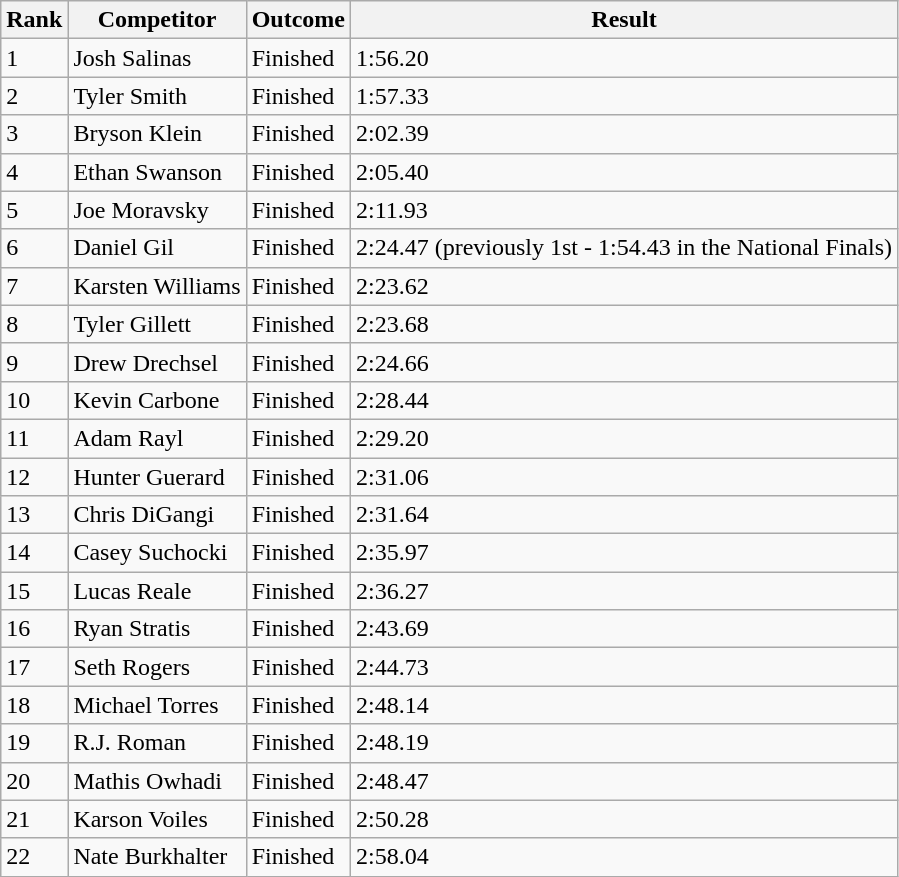<table class="wikitable sortable">
<tr>
<th>Rank</th>
<th>Competitor</th>
<th>Outcome</th>
<th>Result</th>
</tr>
<tr>
<td>1</td>
<td>Josh Salinas</td>
<td>Finished</td>
<td>1:56.20</td>
</tr>
<tr>
<td>2</td>
<td>Tyler Smith</td>
<td>Finished</td>
<td>1:57.33</td>
</tr>
<tr>
<td>3</td>
<td>Bryson Klein</td>
<td>Finished</td>
<td>2:02.39</td>
</tr>
<tr>
<td>4</td>
<td>Ethan Swanson</td>
<td>Finished</td>
<td>2:05.40</td>
</tr>
<tr>
<td>5</td>
<td>Joe Moravsky</td>
<td>Finished</td>
<td>2:11.93</td>
</tr>
<tr>
<td>6</td>
<td>Daniel Gil</td>
<td>Finished</td>
<td>2:24.47 (previously 1st - 1:54.43 in the National Finals)</td>
</tr>
<tr>
<td>7</td>
<td>Karsten Williams</td>
<td>Finished</td>
<td>2:23.62</td>
</tr>
<tr>
<td>8</td>
<td>Tyler Gillett</td>
<td>Finished</td>
<td>2:23.68</td>
</tr>
<tr>
<td>9</td>
<td>Drew Drechsel</td>
<td>Finished</td>
<td>2:24.66</td>
</tr>
<tr>
<td>10</td>
<td>Kevin Carbone</td>
<td>Finished</td>
<td>2:28.44</td>
</tr>
<tr>
<td>11</td>
<td>Adam Rayl</td>
<td>Finished</td>
<td>2:29.20</td>
</tr>
<tr>
<td>12</td>
<td>Hunter Guerard</td>
<td>Finished</td>
<td>2:31.06</td>
</tr>
<tr>
<td>13</td>
<td>Chris DiGangi</td>
<td>Finished</td>
<td>2:31.64</td>
</tr>
<tr>
<td>14</td>
<td>Casey Suchocki</td>
<td>Finished</td>
<td>2:35.97</td>
</tr>
<tr>
<td>15</td>
<td>Lucas Reale</td>
<td>Finished</td>
<td>2:36.27</td>
</tr>
<tr>
<td>16</td>
<td>Ryan Stratis</td>
<td>Finished</td>
<td>2:43.69</td>
</tr>
<tr>
<td>17</td>
<td>Seth Rogers</td>
<td>Finished</td>
<td>2:44.73</td>
</tr>
<tr>
<td>18</td>
<td>Michael Torres</td>
<td>Finished</td>
<td>2:48.14</td>
</tr>
<tr>
<td>19</td>
<td>R.J. Roman</td>
<td>Finished</td>
<td>2:48.19</td>
</tr>
<tr>
<td>20</td>
<td>Mathis Owhadi</td>
<td>Finished</td>
<td>2:48.47</td>
</tr>
<tr>
<td>21</td>
<td>Karson Voiles</td>
<td>Finished</td>
<td>2:50.28</td>
</tr>
<tr>
<td>22</td>
<td>Nate Burkhalter</td>
<td>Finished</td>
<td>2:58.04</td>
</tr>
</table>
